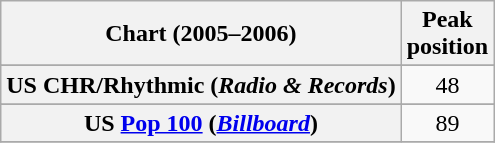<table class="wikitable sortable plainrowheaders">
<tr>
<th scope="col">Chart (2005–2006)</th>
<th scope="col">Peak<br>position</th>
</tr>
<tr>
</tr>
<tr>
<th scope="row">US CHR/Rhythmic (<em>Radio & Records</em>)</th>
<td align="center">48</td>
</tr>
<tr>
</tr>
<tr>
<th scope="row">US <a href='#'>Pop 100</a> (<em><a href='#'>Billboard</a></em>)</th>
<td align="center">89</td>
</tr>
<tr>
</tr>
</table>
